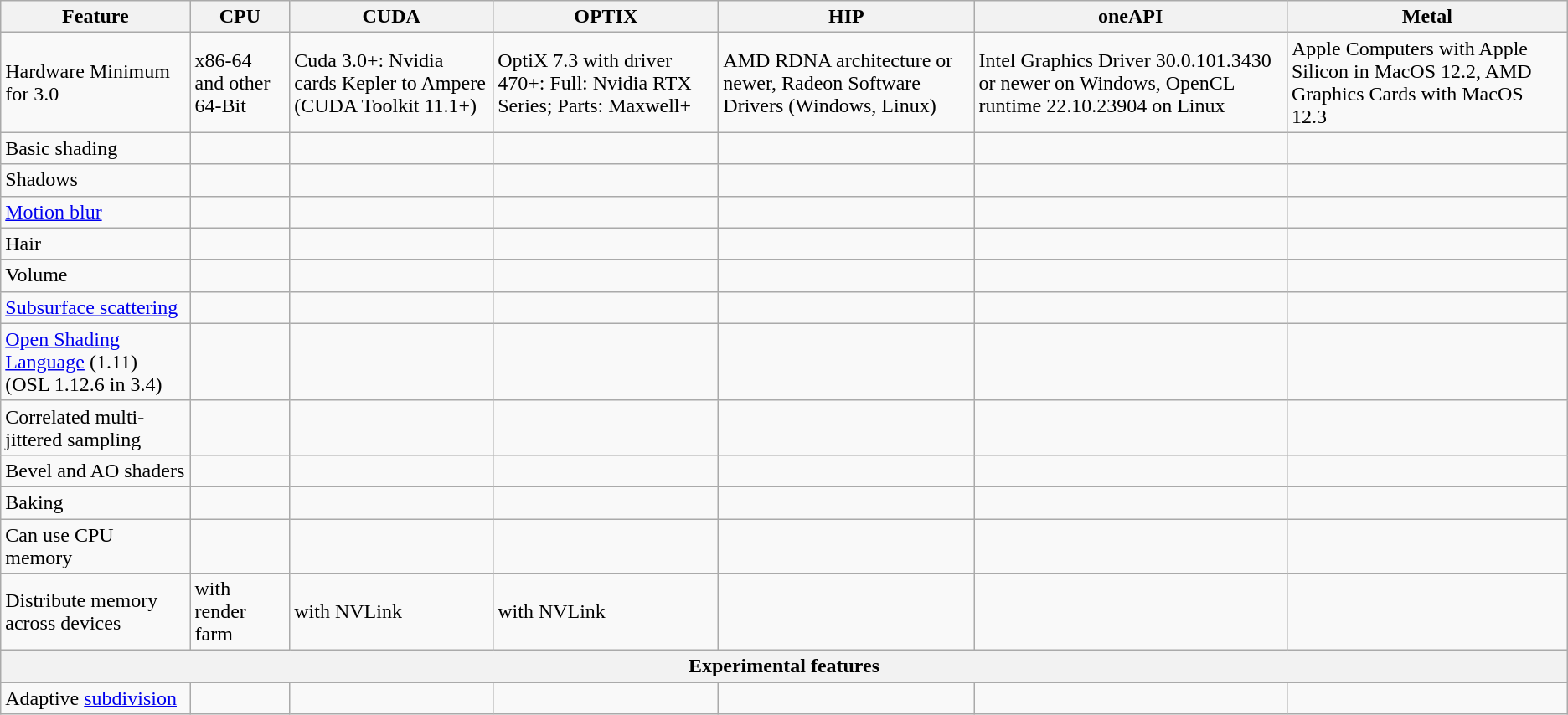<table class="wikitable">
<tr>
<th>Feature</th>
<th>CPU</th>
<th>CUDA</th>
<th>OPTIX</th>
<th>HIP</th>
<th>oneAPI</th>
<th>Metal</th>
</tr>
<tr>
<td>Hardware Minimum for 3.0</td>
<td>x86-64 and other 64-Bit</td>
<td>Cuda 3.0+: Nvidia cards Kepler to Ampere (CUDA Toolkit 11.1+)</td>
<td>OptiX 7.3 with driver 470+: Full: Nvidia RTX Series; Parts: Maxwell+</td>
<td>AMD RDNA architecture or newer, Radeon Software Drivers (Windows, Linux)</td>
<td>Intel Graphics Driver 30.0.101.3430 or newer on Windows, OpenCL runtime 22.10.23904 on Linux</td>
<td>Apple Computers with Apple Silicon in MacOS 12.2, AMD Graphics Cards with MacOS 12.3</td>
</tr>
<tr>
<td>Basic shading</td>
<td></td>
<td></td>
<td></td>
<td></td>
<td></td>
<td></td>
</tr>
<tr>
<td>Shadows</td>
<td></td>
<td></td>
<td></td>
<td></td>
<td></td>
<td></td>
</tr>
<tr>
<td><a href='#'>Motion blur</a></td>
<td></td>
<td></td>
<td></td>
<td></td>
<td></td>
<td></td>
</tr>
<tr>
<td>Hair</td>
<td></td>
<td></td>
<td></td>
<td></td>
<td></td>
<td></td>
</tr>
<tr>
<td>Volume</td>
<td></td>
<td></td>
<td></td>
<td></td>
<td></td>
<td></td>
</tr>
<tr>
<td><a href='#'>Subsurface scattering</a></td>
<td></td>
<td></td>
<td></td>
<td></td>
<td></td>
<td></td>
</tr>
<tr>
<td><a href='#'>Open Shading Language</a> (1.11) (OSL 1.12.6 in 3.4)</td>
<td></td>
<td></td>
<td></td>
<td></td>
<td></td>
<td></td>
</tr>
<tr>
<td>Correlated multi-jittered sampling</td>
<td></td>
<td></td>
<td></td>
<td></td>
<td></td>
<td></td>
</tr>
<tr>
<td>Bevel and AO shaders</td>
<td></td>
<td></td>
<td></td>
<td></td>
<td></td>
<td></td>
</tr>
<tr>
<td>Baking</td>
<td></td>
<td></td>
<td></td>
<td></td>
<td></td>
<td></td>
</tr>
<tr>
<td>Can use CPU memory</td>
<td></td>
<td></td>
<td></td>
<td></td>
<td></td>
<td></td>
</tr>
<tr>
<td>Distribute memory across devices</td>
<td> with render farm</td>
<td> with NVLink</td>
<td> with NVLink</td>
<td></td>
<td></td>
<td></td>
</tr>
<tr>
<th colspan="67">Experimental features</th>
</tr>
<tr>
<td>Adaptive <a href='#'>subdivision</a></td>
<td></td>
<td></td>
<td></td>
<td></td>
<td></td>
<td></td>
</tr>
</table>
